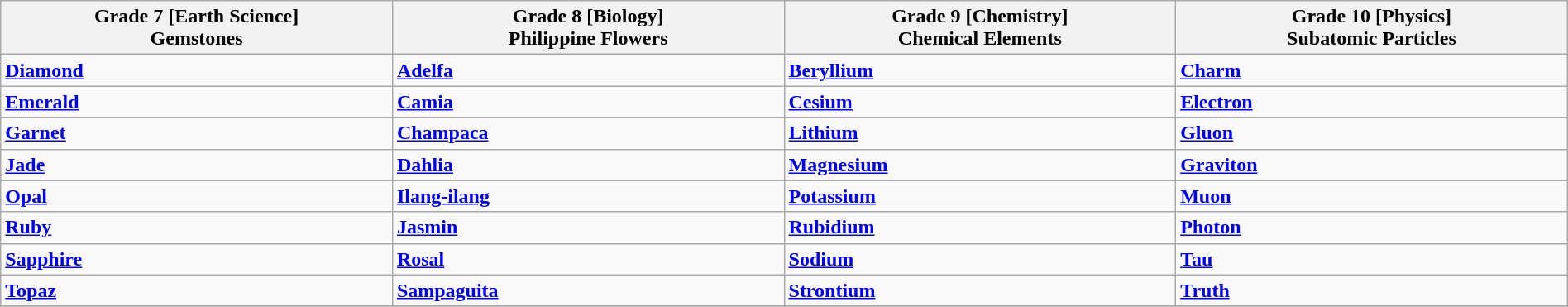<table class="wikitable" style="width:100%;">
<tr>
<th style="width:25%;">Grade 7 [Earth Science] <br> Gemstones</th>
<th style="width:25%;">Grade 8 [Biology] <br> Philippine Flowers</th>
<th style="width:25%;">Grade 9 [Chemistry] <br> Chemical Elements</th>
<th style="width:25%;">Grade 10 [Physics] <br> Subatomic Particles</th>
</tr>
<tr>
<td><strong><a href='#'>Diamond</a></strong></td>
<td><strong><a href='#'>Adelfa</a></strong></td>
<td><strong><a href='#'>Beryllium</a></strong></td>
<td><strong><a href='#'>Charm</a></strong></td>
</tr>
<tr>
<td><strong><a href='#'>Emerald</a></strong></td>
<td><strong><a href='#'>Camia</a></strong></td>
<td><strong><a href='#'>Cesium</a></strong></td>
<td><strong><a href='#'>Electron</a></strong></td>
</tr>
<tr>
<td><strong><a href='#'>Garnet</a></strong></td>
<td><strong><a href='#'>Champaca</a></strong></td>
<td><strong><a href='#'>Lithium</a></strong></td>
<td><strong><a href='#'>Gluon</a></strong></td>
</tr>
<tr>
<td><strong><a href='#'>Jade</a></strong></td>
<td><strong><a href='#'>Dahlia</a></strong></td>
<td><strong><a href='#'>Magnesium</a></strong></td>
<td><strong><a href='#'>Graviton</a></strong></td>
</tr>
<tr>
<td><strong><a href='#'>Opal</a></strong></td>
<td><strong><a href='#'>Ilang-ilang</a></strong></td>
<td><strong><a href='#'>Potassium</a></strong></td>
<td><strong><a href='#'>Muon</a></strong></td>
</tr>
<tr>
<td><strong><a href='#'>Ruby</a></strong></td>
<td><strong><a href='#'>Jasmin</a></strong></td>
<td><strong><a href='#'>Rubidium</a></strong></td>
<td><strong><a href='#'>Photon</a></strong></td>
</tr>
<tr>
<td><strong><a href='#'>Sapphire</a></strong></td>
<td><strong><a href='#'>Rosal</a></strong></td>
<td><strong><a href='#'>Sodium</a></strong></td>
<td><strong><a href='#'>Tau</a></strong></td>
</tr>
<tr>
<td><strong><a href='#'>Topaz</a></strong></td>
<td><strong><a href='#'>Sampaguita</a></strong></td>
<td><strong><a href='#'>Strontium</a></strong></td>
<td><strong><a href='#'>Truth</a></strong></td>
</tr>
<tr>
</tr>
</table>
